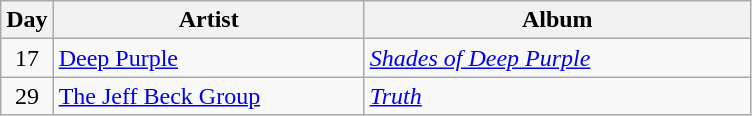<table class="wikitable" border="1">
<tr>
<th>Day</th>
<th width="200">Artist</th>
<th width="250">Album</th>
</tr>
<tr>
<td style="text-align:center;" rowspan="1">17</td>
<td><a href='#'>Deep Purple</a></td>
<td><em><a href='#'>Shades of Deep Purple</a></em></td>
</tr>
<tr>
<td style="text-align:center;" rowspan="1">29</td>
<td><a href='#'>The Jeff Beck Group</a></td>
<td><em><a href='#'>Truth</a></em></td>
</tr>
</table>
